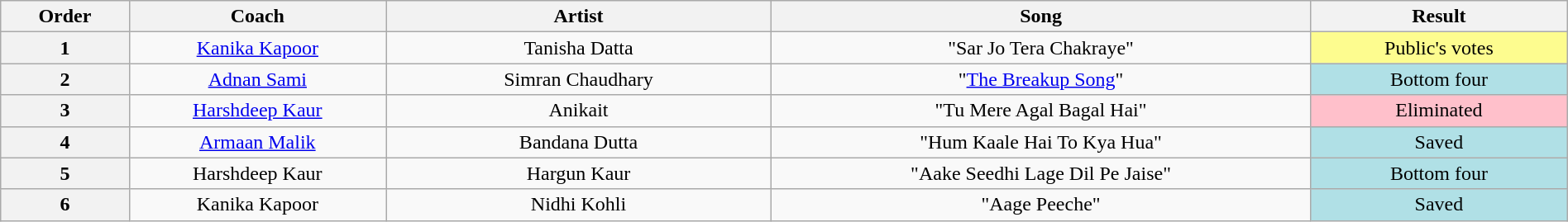<table class="wikitable" style="text-align:center; width:100%;">
<tr>
<th style="width:05%;">Order</th>
<th style="width:10%;">Coach</th>
<th style="width:15%;">Artist</th>
<th style="width:21%;">Song</th>
<th style="width:10%;">Result</th>
</tr>
<tr>
<th>1</th>
<td><a href='#'>Kanika Kapoor</a></td>
<td>Tanisha Datta</td>
<td>"Sar Jo Tera Chakraye"</td>
<td style="background:#fdfc8f;">Public's votes</td>
</tr>
<tr>
<th>2</th>
<td><a href='#'>Adnan Sami</a></td>
<td>Simran Chaudhary</td>
<td>"<a href='#'>The Breakup Song</a>"</td>
<td style="background:#b0e0e6;">Bottom four</td>
</tr>
<tr>
<th>3</th>
<td><a href='#'>Harshdeep Kaur</a></td>
<td>Anikait</td>
<td>"Tu Mere Agal Bagal Hai"</td>
<td style="background:pink;">Eliminated</td>
</tr>
<tr>
<th>4</th>
<td><a href='#'>Armaan Malik</a></td>
<td>Bandana Dutta</td>
<td>"Hum Kaale Hai To Kya Hua"</td>
<td style="background:#b0e0e6;">Saved</td>
</tr>
<tr>
<th>5</th>
<td>Harshdeep Kaur</td>
<td>Hargun Kaur</td>
<td>"Aake Seedhi Lage Dil Pe Jaise"</td>
<td style="background:#b0e0e6;">Bottom four</td>
</tr>
<tr>
<th>6</th>
<td>Kanika Kapoor</td>
<td>Nidhi Kohli</td>
<td>"Aage Peeche"</td>
<td style="background:#b0e0e6;">Saved</td>
</tr>
</table>
